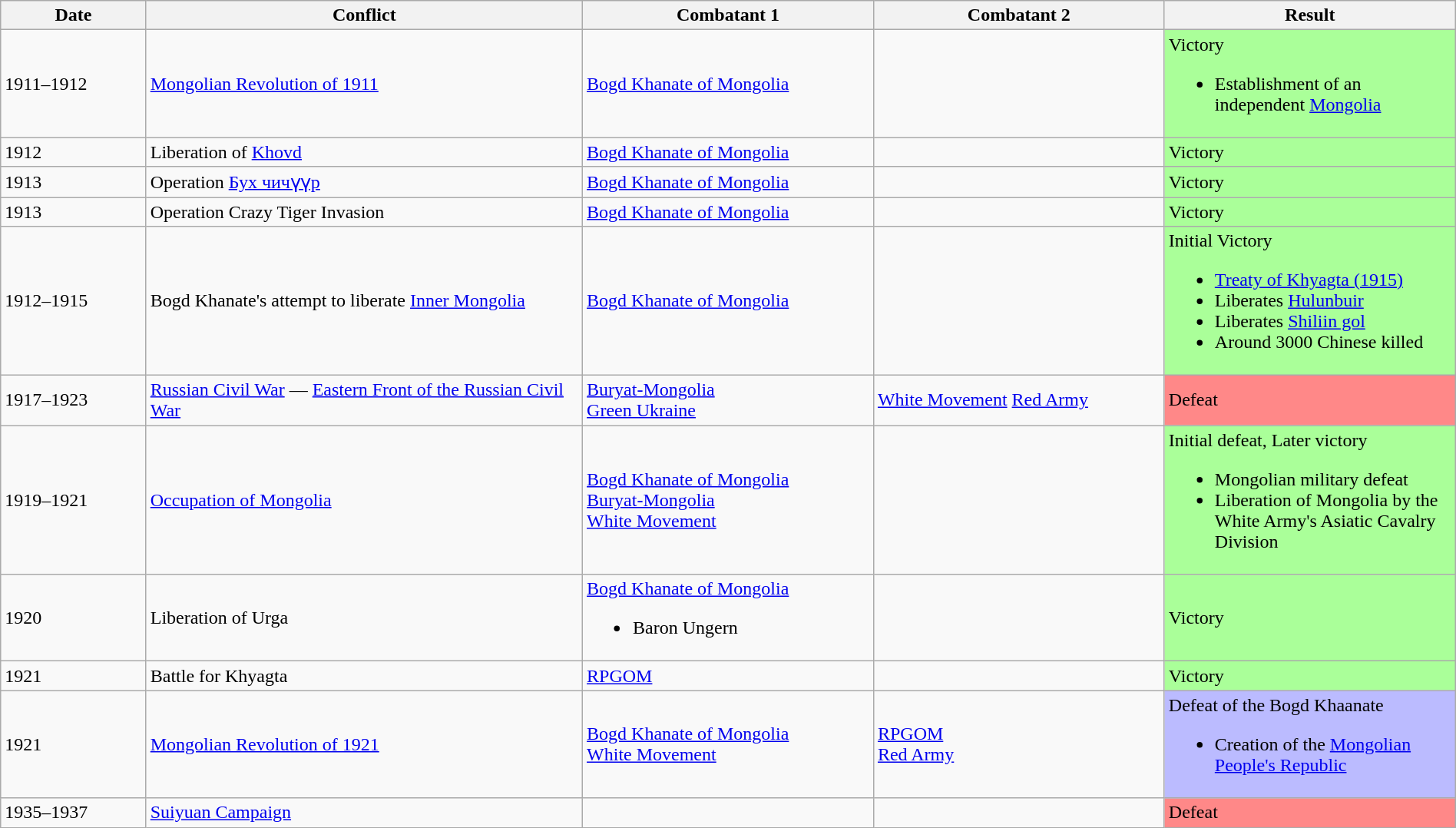<table class="wikitable" width="100%">
<tr>
<th width="10%">Date</th>
<th width="30%">Conflict</th>
<th width="20%">Combatant 1</th>
<th width="20%">Combatant 2</th>
<th width="20%">Result</th>
</tr>
<tr>
<td>1911–1912</td>
<td><a href='#'>Mongolian Revolution of 1911</a></td>
<td> <a href='#'>Bogd Khanate of Mongolia</a></td>
<td></td>
<td style="background:#AF9">Victory<br><ul><li>Establishment of an independent <a href='#'>Mongolia</a></li></ul></td>
</tr>
<tr>
<td>1912</td>
<td>Liberation of <a href='#'>Khovd</a></td>
<td> <a href='#'>Bogd Khanate of Mongolia</a></td>
<td></td>
<td style="background:#AF9">Victory</td>
</tr>
<tr>
<td>1913</td>
<td>Operation <a href='#'>Бух чичүүр</a></td>
<td> <a href='#'>Bogd Khanate of Mongolia</a></td>
<td></td>
<td style="background:#AF9">Victory</td>
</tr>
<tr>
<td>1913</td>
<td>Operation Crazy Tiger Invasion</td>
<td> <a href='#'>Bogd Khanate of Mongolia</a></td>
<td></td>
<td style="background:#AF9">Victory</td>
</tr>
<tr>
<td>1912–1915</td>
<td>Bogd Khanate's attempt to liberate <a href='#'>Inner Mongolia</a></td>
<td> <a href='#'>Bogd Khanate of Mongolia</a></td>
<td></td>
<td style="background:#AF9">Initial Victory<br><ul><li><a href='#'>Treaty of Khyagta (1915)</a></li><li>Liberates <a href='#'>Hulunbuir</a></li><li>Liberates <a href='#'>Shiliin gol</a></li><li>Around 3000 Chinese killed</li></ul></td>
</tr>
<tr>
<td>1917–1923</td>
<td><a href='#'>Russian Civil War</a> — <a href='#'>Eastern Front of the Russian Civil War</a></td>
<td><a href='#'>Buryat-Mongolia</a><br><a href='#'>Green Ukraine</a></td>
<td> <a href='#'>White Movement</a> <a href='#'>Red Army</a></td>
<td style="background:#F88">Defeat</td>
</tr>
<tr>
<td>1919–1921</td>
<td><a href='#'>Occupation of Mongolia</a></td>
<td> <a href='#'>Bogd Khanate of Mongolia</a><br><a href='#'>Buryat-Mongolia</a><br> <a href='#'>White Movement</a></td>
<td></td>
<td style="background:#AF9">Initial defeat, Later victory<br><ul><li>Mongolian military defeat</li><li>Liberation of Mongolia by the White Army's Asiatic Cavalry Division</li></ul></td>
</tr>
<tr>
<td>1920</td>
<td>Liberation of Urga</td>
<td> <a href='#'>Bogd Khanate of Mongolia</a><br><ul><li>Baron Ungern</li></ul></td>
<td></td>
<td style="background:#AF9">Victory</td>
</tr>
<tr>
<td>1921</td>
<td>Battle for Khyagta</td>
<td><a href='#'>RPGOM</a><br></td>
<td></td>
<td style="background:#AF9">Victory</td>
</tr>
<tr>
<td>1921</td>
<td><a href='#'>Mongolian Revolution of 1921</a></td>
<td> <a href='#'>Bogd Khanate of Mongolia</a><br> <a href='#'>White Movement</a></td>
<td> <a href='#'>RPGOM</a><br> <a href='#'>Red Army</a></td>
<td style="background:#BBF">Defeat of the Bogd Khaanate<br><ul><li>Creation of the <a href='#'>Mongolian People's Republic</a></li></ul></td>
</tr>
<tr>
<td>1935–1937</td>
<td><a href='#'>Suiyuan Campaign</a></td>
<td><strong></strong><br></td>
<td></td>
<td style="background:#F88">Defeat</td>
</tr>
</table>
